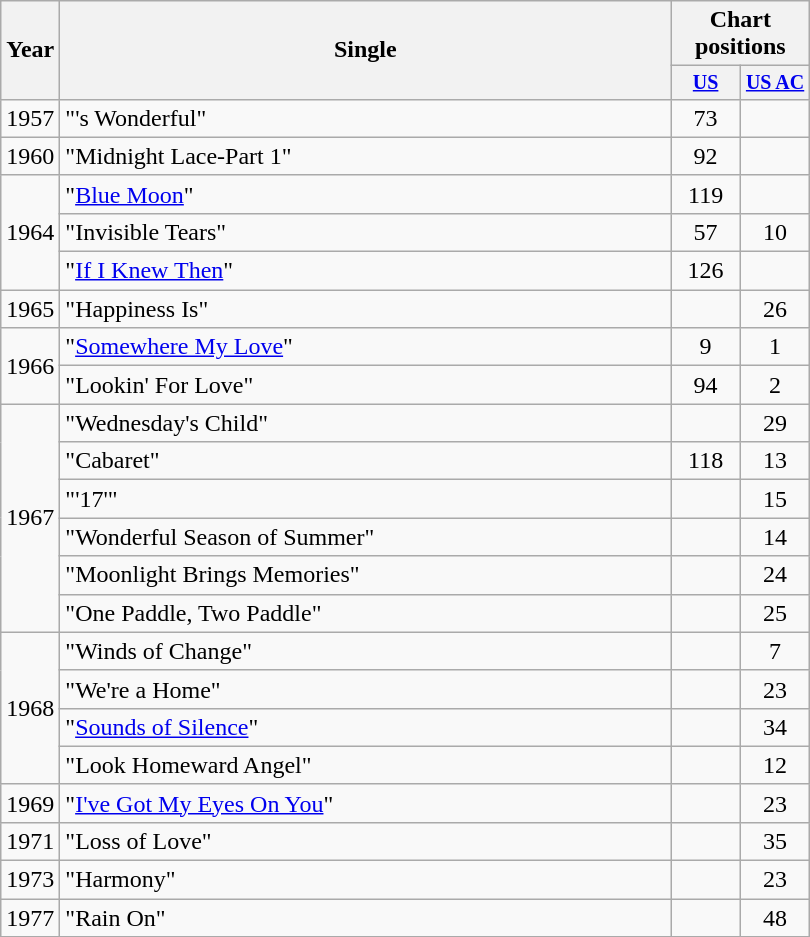<table class="wikitable" style="text-align:center;">
<tr>
<th rowspan="2">Year</th>
<th style="width:400px;" rowspan="2">Single</th>
<th colspan="2">Chart positions</th>
</tr>
<tr style="font-size:smaller;">
<th style="width:40px;"><a href='#'>US</a></th>
<th style="width:40px;"><a href='#'>US AC</a></th>
</tr>
<tr>
<td>1957</td>
<td style="text-align:left;">"'s Wonderful"</td>
<td>73</td>
<td></td>
</tr>
<tr>
<td>1960</td>
<td style="text-align:left;">"Midnight Lace-Part 1"</td>
<td>92</td>
<td></td>
</tr>
<tr>
<td rowspan="3">1964</td>
<td style="text-align:left;">"<a href='#'>Blue Moon</a>"</td>
<td>119</td>
<td></td>
</tr>
<tr>
<td style="text-align:left;">"Invisible Tears"</td>
<td>57</td>
<td>10</td>
</tr>
<tr>
<td style="text-align:left;">"<a href='#'>If I Knew Then</a>"</td>
<td>126</td>
<td></td>
</tr>
<tr>
<td>1965</td>
<td style="text-align:left;">"Happiness Is"</td>
<td></td>
<td>26</td>
</tr>
<tr>
<td rowspan="2">1966</td>
<td style="text-align:left;">"<a href='#'>Somewhere My Love</a>"</td>
<td>9</td>
<td>1</td>
</tr>
<tr>
<td style="text-align:left;">"Lookin' For Love"</td>
<td>94</td>
<td>2</td>
</tr>
<tr>
<td rowspan="6">1967</td>
<td style="text-align:left;">"Wednesday's Child"</td>
<td></td>
<td>29</td>
</tr>
<tr>
<td style="text-align:left;">"Cabaret"</td>
<td>118</td>
<td>13</td>
</tr>
<tr>
<td style="text-align:left;">"'17'"</td>
<td></td>
<td>15</td>
</tr>
<tr>
<td style="text-align:left;">"Wonderful Season of Summer"</td>
<td></td>
<td>14</td>
</tr>
<tr>
<td style="text-align:left;">"Moonlight Brings Memories"</td>
<td></td>
<td>24</td>
</tr>
<tr>
<td style="text-align:left;">"One Paddle, Two Paddle"</td>
<td></td>
<td>25</td>
</tr>
<tr>
<td rowspan="4">1968</td>
<td style="text-align:left;">"Winds of Change"</td>
<td></td>
<td>7</td>
</tr>
<tr>
<td style="text-align:left;">"We're a Home"</td>
<td></td>
<td>23</td>
</tr>
<tr>
<td style="text-align:left;">"<a href='#'>Sounds of Silence</a>"</td>
<td></td>
<td>34</td>
</tr>
<tr>
<td style="text-align:left;">"Look Homeward Angel"</td>
<td></td>
<td>12</td>
</tr>
<tr>
<td>1969</td>
<td style="text-align:left;">"<a href='#'>I've Got My Eyes On You</a>"</td>
<td></td>
<td>23</td>
</tr>
<tr>
<td>1971</td>
<td style="text-align:left;">"Loss of Love"</td>
<td></td>
<td>35</td>
</tr>
<tr>
<td>1973</td>
<td style="text-align:left;">"Harmony"</td>
<td></td>
<td>23</td>
</tr>
<tr>
<td>1977</td>
<td style="text-align:left;">"Rain On"</td>
<td></td>
<td>48</td>
</tr>
</table>
